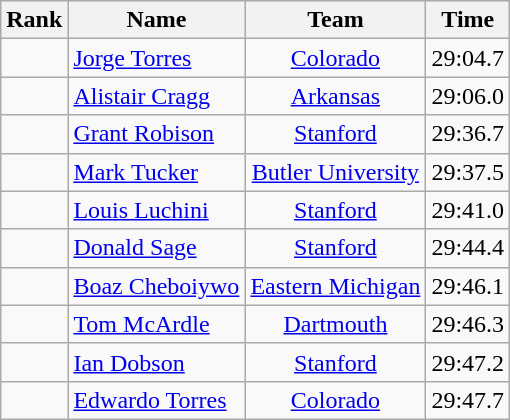<table class="wikitable sortable" style="text-align:center">
<tr>
<th>Rank</th>
<th>Name</th>
<th>Team</th>
<th>Time</th>
</tr>
<tr>
<td></td>
<td align=left> <a href='#'>Jorge Torres</a></td>
<td><a href='#'>Colorado</a></td>
<td>29:04.7</td>
</tr>
<tr>
<td></td>
<td align=left> <a href='#'>Alistair Cragg</a></td>
<td><a href='#'>Arkansas</a></td>
<td>29:06.0</td>
</tr>
<tr>
<td></td>
<td align=left> <a href='#'>Grant Robison</a></td>
<td><a href='#'>Stanford</a></td>
<td>29:36.7</td>
</tr>
<tr>
<td></td>
<td align=left> <a href='#'>Mark Tucker</a></td>
<td><a href='#'>Butler University</a></td>
<td>29:37.5</td>
</tr>
<tr>
<td></td>
<td align=left> <a href='#'>Louis Luchini</a></td>
<td><a href='#'>Stanford</a></td>
<td>29:41.0</td>
</tr>
<tr>
<td></td>
<td align=left> <a href='#'>Donald Sage</a></td>
<td><a href='#'>Stanford</a></td>
<td>29:44.4</td>
</tr>
<tr>
<td></td>
<td align=left> <a href='#'>Boaz Cheboiywo</a></td>
<td><a href='#'>Eastern Michigan</a></td>
<td>29:46.1</td>
</tr>
<tr>
<td></td>
<td align=left> <a href='#'>Tom McArdle</a></td>
<td><a href='#'>Dartmouth</a></td>
<td>29:46.3</td>
</tr>
<tr>
<td></td>
<td align=left> <a href='#'>Ian Dobson</a></td>
<td><a href='#'>Stanford</a></td>
<td>29:47.2</td>
</tr>
<tr>
<td></td>
<td align=left> <a href='#'>Edwardo Torres</a></td>
<td><a href='#'>Colorado</a></td>
<td>29:47.7</td>
</tr>
</table>
